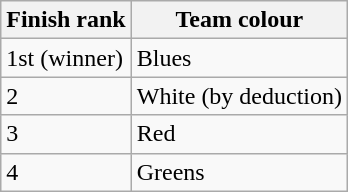<table class="wikitable">
<tr>
<th>Finish rank</th>
<th>Team colour</th>
</tr>
<tr>
<td>1st (winner)</td>
<td>Blues</td>
</tr>
<tr>
<td>2</td>
<td>White (by deduction)</td>
</tr>
<tr>
<td>3</td>
<td>Red</td>
</tr>
<tr>
<td>4</td>
<td>Greens</td>
</tr>
</table>
